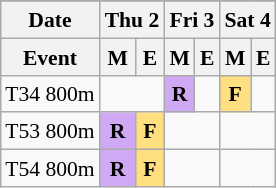<table class="wikitable" style="margin:0.5em auto; font-size:90%; line-height:1.25em;">
<tr align="center">
</tr>
<tr>
<th>Date</th>
<th colspan="2">Thu 2</th>
<th colspan="2">Fri 3</th>
<th colspan="2">Sat 4</th>
</tr>
<tr>
<th>Event</th>
<th>M</th>
<th>E</th>
<th>M</th>
<th>E</th>
<th>M</th>
<th>E</th>
</tr>
<tr align="center">
<td align="left">T34 800m</td>
<td colspan="2"></td>
<td bgcolor="#D0A9F5"><strong>R</strong></td>
<td></td>
<td bgcolor="#FFDF80"><strong>F</strong></td>
<td></td>
</tr>
<tr align="center">
<td align="left">T53 800m</td>
<td bgcolor="#D0A9F5"><strong>R</strong></td>
<td bgcolor="#FFDF80"><strong>F</strong></td>
<td colspan="2"></td>
<td colspan="2"></td>
</tr>
<tr align="center">
<td align="left">T54 800m</td>
<td bgcolor="#D0A9F5"><strong>R</strong></td>
<td bgcolor="#FFDF80"><strong>F</strong></td>
<td colspan="2"></td>
<td colspan="2"></td>
</tr>
</table>
